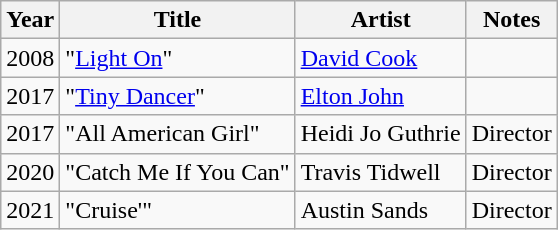<table class="wikitable">
<tr>
<th>Year</th>
<th>Title</th>
<th>Artist</th>
<th class="unsortable">Notes</th>
</tr>
<tr>
<td>2008</td>
<td>"<a href='#'>Light On</a>"</td>
<td><a href='#'>David Cook</a></td>
<td></td>
</tr>
<tr>
<td>2017</td>
<td>"<a href='#'>Tiny Dancer</a>"</td>
<td><a href='#'>Elton John</a></td>
<td></td>
</tr>
<tr>
<td>2017</td>
<td>"All American Girl"</td>
<td>Heidi Jo Guthrie</td>
<td>Director</td>
</tr>
<tr>
<td>2020</td>
<td>"Catch Me If You Can"</td>
<td>Travis Tidwell</td>
<td>Director</td>
</tr>
<tr>
<td>2021</td>
<td>"Cruise'"</td>
<td>Austin Sands</td>
<td>Director</td>
</tr>
</table>
